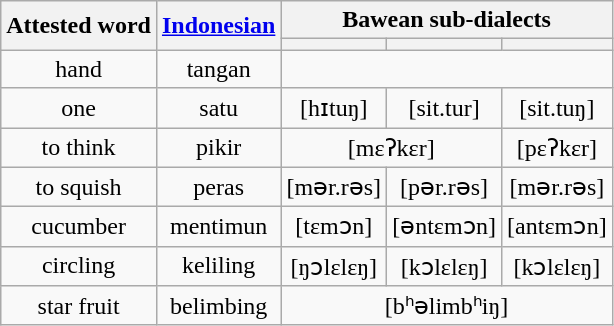<table class="wikitable" style="text-align:center">
<tr>
<th rowspan="2">Attested word</th>
<th rowspan="2"><a href='#'>Indonesian</a></th>
<th colspan="3">Bawean sub-dialects</th>
</tr>
<tr>
<th></th>
<th></th>
<th></th>
</tr>
<tr>
<td>hand</td>
<td>tangan</td>
<td colspan="3"></td>
</tr>
<tr>
<td>one</td>
<td>satu</td>
<td>[hɪtuŋ]</td>
<td>[sit.tur]</td>
<td>[sit.tuŋ]</td>
</tr>
<tr>
<td>to think</td>
<td>pikir</td>
<td colspan="2">[mεʔkεr]</td>
<td>[pεʔkεr]</td>
</tr>
<tr>
<td>to squish</td>
<td>peras</td>
<td>[mǝr.rǝs]</td>
<td>[pǝr.rǝs]</td>
<td>[mǝr.rǝs]</td>
</tr>
<tr>
<td>cucumber</td>
<td>mentimun</td>
<td>[tεmɔn]</td>
<td>[ǝntεmɔn]</td>
<td>[antεmɔn]</td>
</tr>
<tr>
<td>circling</td>
<td>keliling</td>
<td>[ŋɔlεlεŋ]</td>
<td>[kɔlεlεŋ]</td>
<td>[kɔlεlεŋ]</td>
</tr>
<tr>
<td>star fruit</td>
<td>belimbing</td>
<td colspan="3">[bʰǝlimbʰiŋ]</td>
</tr>
</table>
